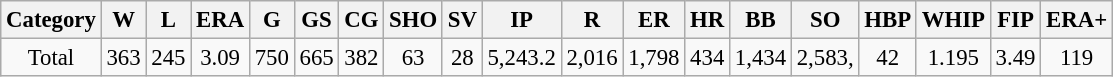<table class="wikitable"  style="font-size: 95%; text-align:center;">
<tr>
<th>Category</th>
<th>W</th>
<th>L</th>
<th>ERA</th>
<th>G</th>
<th>GS</th>
<th>CG</th>
<th>SHO</th>
<th>SV</th>
<th>IP</th>
<th>R</th>
<th>ER</th>
<th>HR</th>
<th>BB</th>
<th>SO</th>
<th>HBP</th>
<th>WHIP</th>
<th>FIP</th>
<th>ERA+</th>
</tr>
<tr>
<td>Total</td>
<td>363</td>
<td>245</td>
<td>3.09</td>
<td>750</td>
<td>665</td>
<td>382</td>
<td>63</td>
<td>28</td>
<td>5,243.2</td>
<td>2,016</td>
<td>1,798</td>
<td>434</td>
<td>1,434</td>
<td>2,583,</td>
<td>42</td>
<td>1.195</td>
<td>3.49</td>
<td>119</td>
</tr>
</table>
